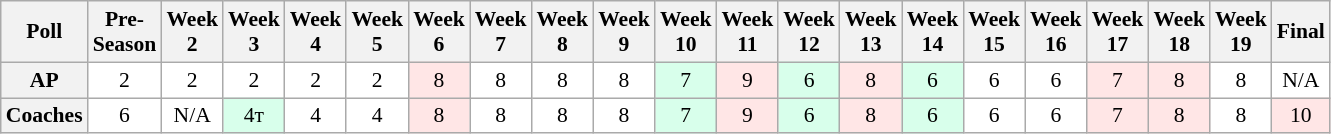<table class="wikitable" style="white-space:nowrap;font-size:90%">
<tr>
<th>Poll</th>
<th>Pre-<br>Season</th>
<th>Week<br>2</th>
<th>Week<br>3</th>
<th>Week<br>4</th>
<th>Week<br>5</th>
<th>Week<br>6</th>
<th>Week<br>7</th>
<th>Week<br>8</th>
<th>Week<br>9</th>
<th>Week<br>10</th>
<th>Week<br>11</th>
<th>Week<br>12</th>
<th>Week<br>13</th>
<th>Week<br>14</th>
<th>Week<br>15</th>
<th>Week<br>16</th>
<th>Week<br>17</th>
<th>Week<br>18</th>
<th>Week<br>19</th>
<th>Final</th>
</tr>
<tr style="text-align:center;">
<th>AP</th>
<td style="background:#FFFFFF;">2</td>
<td style="background:#FFFFFF;">2</td>
<td style="background:#FFFFFF;">2</td>
<td style="background:#FFFFFF;">2</td>
<td style="background:#FFFFFF;">2</td>
<td style="background:#FFE6E6;">8</td>
<td style="background:#FFFFFF;">8</td>
<td style="background:#FFFFFF;">8</td>
<td style="background:#FFFFFF;">8</td>
<td style="background:#D8FFEB;">7</td>
<td style="background:#FFE6E6;">9</td>
<td style="background:#D8FFEB;">6</td>
<td style="background:#FFE6E6;">8</td>
<td style="background:#D8FFEB;">6</td>
<td style="background:#FFFFFF;">6</td>
<td style="background:#FFFFFF;">6</td>
<td style="background:#FFE6E6;">7</td>
<td style="background:#FFE6E6;">8</td>
<td style="background:#FFFFFF;">8</td>
<td style="background:#FFFFFF;">N/A</td>
</tr>
<tr style="text-align:center;">
<th>Coaches</th>
<td style="background:#FFFFFF;">6</td>
<td style="background:#FFFFFF;">N/A</td>
<td style="background:#D8FFEB;">4т</td>
<td style="background:#FFFFFF;">4</td>
<td style="background:#FFFFFF;">4</td>
<td style="background:#FFE6E6;">8</td>
<td style="background:#FFFFFF;">8</td>
<td style="background:#FFFFFF;">8</td>
<td style="background:#FFFFFF;">8</td>
<td style="background:#D8FFEB;">7</td>
<td style="background:#FFE6E6;">9</td>
<td style="background:#D8FFEB;">6</td>
<td style="background:#FFE6E6;">8</td>
<td style="background:#D8FFEB;">6</td>
<td style="background:#FFFFFF;">6</td>
<td style="background:#FFFFFF;">6</td>
<td style="background:#FFE6E6;">7</td>
<td style="background:#FFE6E6;">8</td>
<td style="background:#FFFFFF;">8</td>
<td style="background:#FFE6E6;">10</td>
</tr>
</table>
